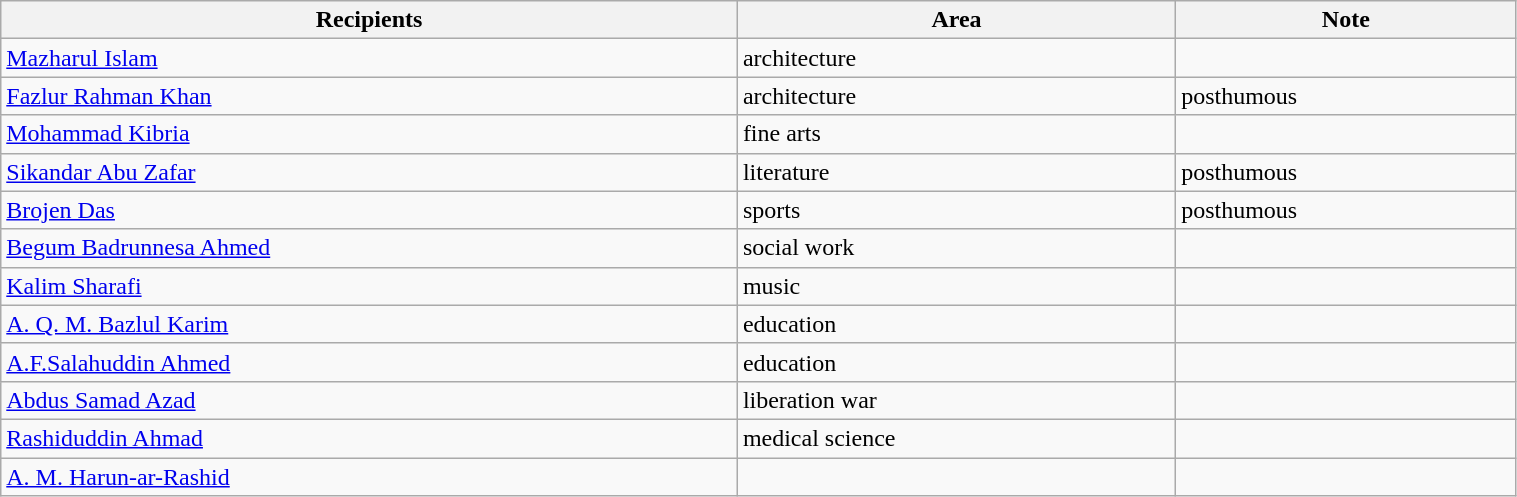<table class="wikitable" style="width:80%;">
<tr>
<th>Recipients</th>
<th>Area</th>
<th>Note</th>
</tr>
<tr>
<td><a href='#'>Mazharul Islam</a></td>
<td>architecture</td>
<td></td>
</tr>
<tr>
<td><a href='#'>Fazlur Rahman Khan</a></td>
<td>architecture</td>
<td>posthumous</td>
</tr>
<tr>
<td><a href='#'>Mohammad Kibria</a></td>
<td>fine arts</td>
<td></td>
</tr>
<tr>
<td><a href='#'>Sikandar Abu Zafar</a></td>
<td>literature</td>
<td>posthumous</td>
</tr>
<tr>
<td><a href='#'>Brojen Das</a></td>
<td>sports</td>
<td>posthumous</td>
</tr>
<tr>
<td><a href='#'>Begum Badrunnesa Ahmed</a></td>
<td>social work</td>
<td></td>
</tr>
<tr>
<td><a href='#'>Kalim Sharafi</a></td>
<td>music</td>
<td></td>
</tr>
<tr>
<td><a href='#'>A. Q. M. Bazlul Karim</a></td>
<td>education</td>
<td></td>
</tr>
<tr>
<td><a href='#'>A.F.Salahuddin Ahmed</a></td>
<td>education</td>
<td></td>
</tr>
<tr>
<td><a href='#'>Abdus Samad Azad</a></td>
<td>liberation war</td>
<td></td>
</tr>
<tr>
<td><a href='#'>Rashiduddin Ahmad</a></td>
<td>medical science</td>
<td></td>
</tr>
<tr>
<td><a href='#'>A. M. Harun-ar-Rashid</a></td>
<td></td>
<td></td>
</tr>
</table>
